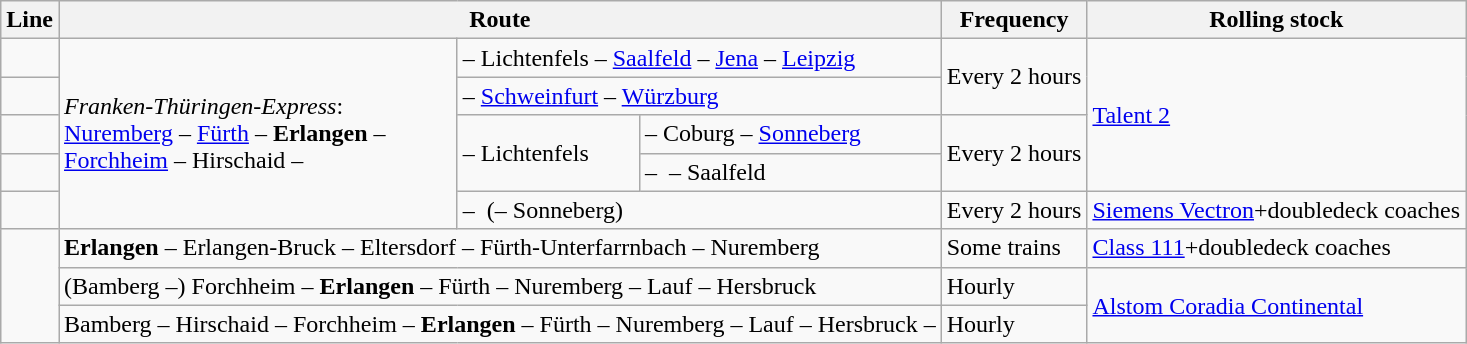<table class="wikitable">
<tr class="hintergrundfarbe5">
<th>Line</th>
<th colspan="3">Route</th>
<th>Frequency</th>
<th>Rolling stock</th>
</tr>
<tr>
<td style="text-align:center"></td>
<td rowspan="5"><em>Franken-Thüringen-Express</em>:<br><a href='#'>Nuremberg</a> – <a href='#'>Fürth</a> – <strong>Erlangen</strong> –<br><a href='#'>Forchheim</a> – Hirschaid – </td>
<td colspan="2">– Lichtenfels – <a href='#'>Saalfeld</a> – <a href='#'>Jena</a> – <a href='#'>Leipzig</a></td>
<td rowspan="2">Every 2 hours</td>
<td rowspan="4"><a href='#'>Talent 2</a></td>
</tr>
<tr>
<td style="text-align:center"></td>
<td colspan="2">– <a href='#'>Schweinfurt</a> – <a href='#'>Würzburg</a></td>
</tr>
<tr>
<td style="text-align:center"></td>
<td rowspan="2">– Lichtenfels</td>
<td>– Coburg – <a href='#'>Sonneberg</a></td>
<td rowspan="2">Every 2 hours</td>
</tr>
<tr>
<td style="text-align:center"></td>
<td>–  – Saalfeld</td>
</tr>
<tr>
<td style="text-align:center"></td>
<td colspan="2">–  (– Sonneberg)</td>
<td>Every 2 hours</td>
<td><a href='#'>Siemens Vectron</a>+doubledeck coaches</td>
</tr>
<tr>
<td rowspan="3" style="text-align:center"></td>
<td colspan="3"><strong>Erlangen</strong> – Erlangen-Bruck – Eltersdorf – Fürth-Unterfarrnbach – Nuremberg</td>
<td>Some trains</td>
<td><a href='#'>Class 111</a>+doubledeck coaches</td>
</tr>
<tr>
<td colspan="3">(Bamberg –) Forchheim – <strong>Erlangen</strong> – Fürth – Nuremberg – Lauf – Hersbruck</td>
<td>Hourly</td>
<td rowspan="2"><a href='#'>Alstom Coradia Continental</a></td>
</tr>
<tr>
<td colspan="3">Bamberg – Hirschaid – Forchheim – <strong>Erlangen</strong> – Fürth – Nuremberg – Lauf – Hersbruck – </td>
<td>Hourly</td>
</tr>
</table>
